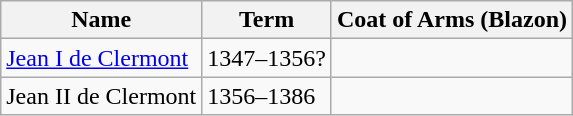<table class="wikitable">
<tr>
<th>Name</th>
<th>Term</th>
<th>Coat of Arms (Blazon)</th>
</tr>
<tr>
<td><a href='#'>Jean I de Clermont</a></td>
<td>1347–1356?</td>
<td></td>
</tr>
<tr>
<td>Jean II de Clermont</td>
<td>1356–1386</td>
<td></td>
</tr>
</table>
